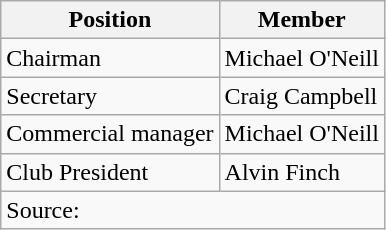<table class=wikitable>
<tr>
<th>Position</th>
<th>Member</th>
</tr>
<tr>
<td>Chairman</td>
<td>Michael O'Neill</td>
</tr>
<tr>
<td>Secretary</td>
<td>Craig Campbell</td>
</tr>
<tr>
<td>Commercial manager</td>
<td>Michael O'Neill</td>
</tr>
<tr>
<td>Club President</td>
<td>Alvin Finch</td>
</tr>
<tr>
<td colspan=2>Source: </td>
</tr>
</table>
